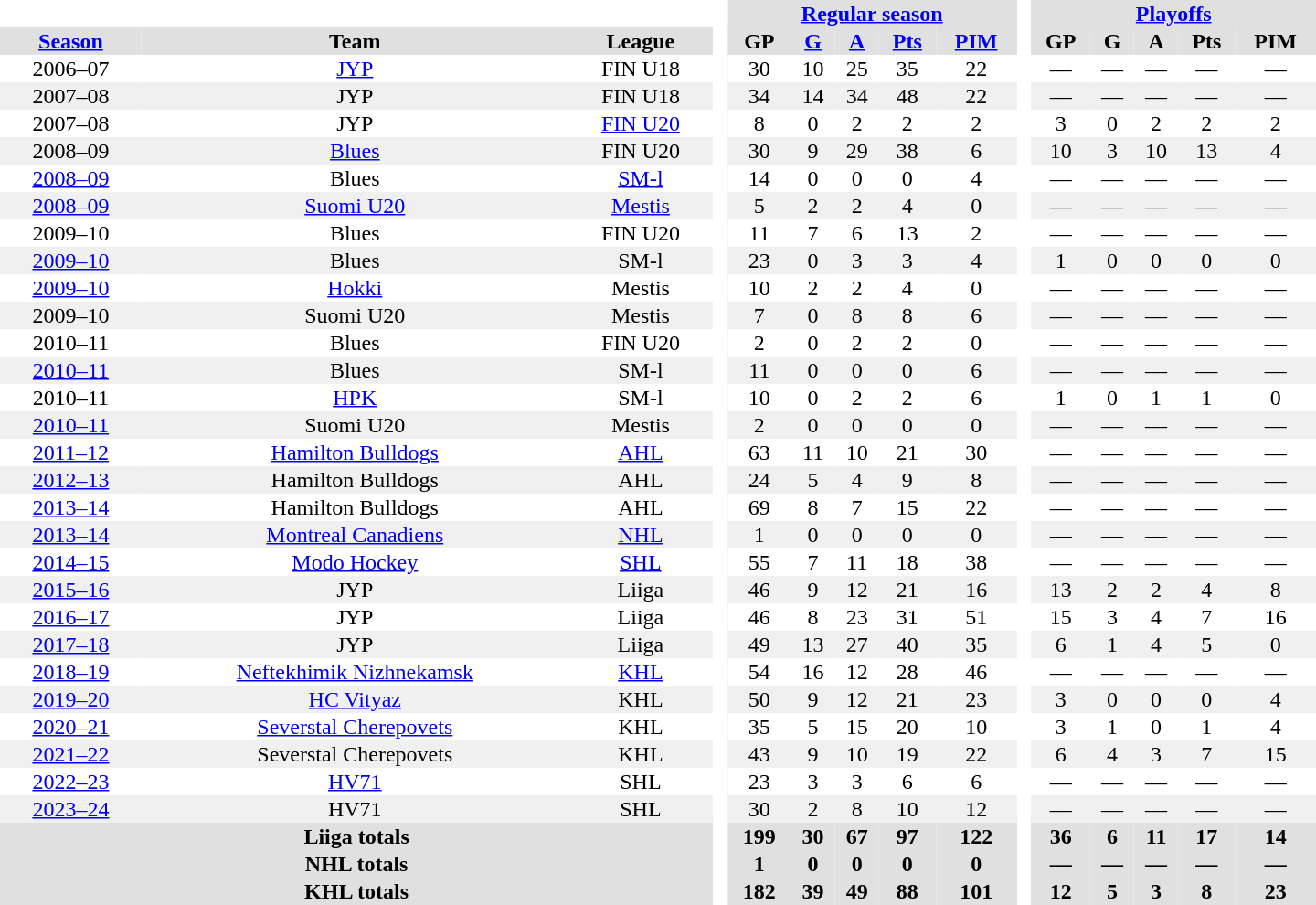<table border="0" cellpadding="1" cellspacing="0" style="text-align:center; width:60em">
<tr bgcolor="#e0e0e0">
<th colspan="3" bgcolor="#ffffff"> </th>
<th rowspan="99" bgcolor="#ffffff"> </th>
<th colspan="5"><a href='#'>Regular season</a></th>
<th rowspan="99" bgcolor="#ffffff"> </th>
<th colspan="5"><a href='#'>Playoffs</a></th>
</tr>
<tr bgcolor="#e0e0e0">
<th><a href='#'>Season</a></th>
<th>Team</th>
<th>League</th>
<th>GP</th>
<th><a href='#'>G</a></th>
<th><a href='#'>A</a></th>
<th><a href='#'>Pts</a></th>
<th><a href='#'>PIM</a></th>
<th>GP</th>
<th>G</th>
<th>A</th>
<th>Pts</th>
<th>PIM</th>
</tr>
<tr>
<td>2006–07</td>
<td><a href='#'>JYP</a></td>
<td>FIN U18</td>
<td>30</td>
<td>10</td>
<td>25</td>
<td>35</td>
<td>22</td>
<td>—</td>
<td>—</td>
<td>—</td>
<td>—</td>
<td>—</td>
</tr>
<tr bgcolor="#f0f0f0">
<td>2007–08</td>
<td>JYP</td>
<td>FIN U18</td>
<td>34</td>
<td>14</td>
<td>34</td>
<td>48</td>
<td>22</td>
<td>—</td>
<td>—</td>
<td>—</td>
<td>—</td>
<td>—</td>
</tr>
<tr>
<td>2007–08</td>
<td>JYP</td>
<td><a href='#'>FIN U20</a></td>
<td>8</td>
<td>0</td>
<td>2</td>
<td>2</td>
<td>2</td>
<td>3</td>
<td>0</td>
<td>2</td>
<td>2</td>
<td>2</td>
</tr>
<tr bgcolor="#f0f0f0">
<td>2008–09</td>
<td><a href='#'>Blues</a></td>
<td>FIN U20</td>
<td>30</td>
<td>9</td>
<td>29</td>
<td>38</td>
<td>6</td>
<td>10</td>
<td>3</td>
<td>10</td>
<td>13</td>
<td>4</td>
</tr>
<tr>
<td><a href='#'>2008–09</a></td>
<td>Blues</td>
<td><a href='#'>SM-l</a></td>
<td>14</td>
<td>0</td>
<td>0</td>
<td>0</td>
<td>4</td>
<td>—</td>
<td>—</td>
<td>—</td>
<td>—</td>
<td>—</td>
</tr>
<tr bgcolor="#f0f0f0">
<td><a href='#'>2008–09</a></td>
<td><a href='#'>Suomi U20</a></td>
<td><a href='#'>Mestis</a></td>
<td>5</td>
<td>2</td>
<td>2</td>
<td>4</td>
<td>0</td>
<td>—</td>
<td>—</td>
<td>—</td>
<td>—</td>
<td>—</td>
</tr>
<tr>
<td>2009–10</td>
<td>Blues</td>
<td>FIN U20</td>
<td>11</td>
<td>7</td>
<td>6</td>
<td>13</td>
<td>2</td>
<td>—</td>
<td>—</td>
<td>—</td>
<td>—</td>
<td>—</td>
</tr>
<tr bgcolor="#f0f0f0">
<td><a href='#'>2009–10</a></td>
<td>Blues</td>
<td>SM-l</td>
<td>23</td>
<td>0</td>
<td>3</td>
<td>3</td>
<td>4</td>
<td>1</td>
<td>0</td>
<td>0</td>
<td>0</td>
<td>0</td>
</tr>
<tr>
<td><a href='#'>2009–10</a></td>
<td><a href='#'>Hokki</a></td>
<td>Mestis</td>
<td>10</td>
<td>2</td>
<td>2</td>
<td>4</td>
<td>0</td>
<td>—</td>
<td>—</td>
<td>—</td>
<td>—</td>
<td>—</td>
</tr>
<tr bgcolor="#f0f0f0">
<td>2009–10</td>
<td>Suomi U20</td>
<td>Mestis</td>
<td>7</td>
<td>0</td>
<td>8</td>
<td>8</td>
<td>6</td>
<td>—</td>
<td>—</td>
<td>—</td>
<td>—</td>
<td>—</td>
</tr>
<tr>
<td>2010–11</td>
<td>Blues</td>
<td>FIN U20</td>
<td>2</td>
<td>0</td>
<td>2</td>
<td>2</td>
<td>0</td>
<td>—</td>
<td>—</td>
<td>—</td>
<td>—</td>
<td>—</td>
</tr>
<tr bgcolor="#f0f0f0">
<td><a href='#'>2010–11</a></td>
<td>Blues</td>
<td>SM-l</td>
<td>11</td>
<td>0</td>
<td>0</td>
<td>0</td>
<td>6</td>
<td>—</td>
<td>—</td>
<td>—</td>
<td>—</td>
<td>—</td>
</tr>
<tr>
<td>2010–11</td>
<td><a href='#'>HPK</a></td>
<td>SM-l</td>
<td>10</td>
<td>0</td>
<td>2</td>
<td>2</td>
<td>6</td>
<td>1</td>
<td>0</td>
<td>1</td>
<td>1</td>
<td>0</td>
</tr>
<tr bgcolor="#f0f0f0">
<td><a href='#'>2010–11</a></td>
<td>Suomi U20</td>
<td>Mestis</td>
<td>2</td>
<td>0</td>
<td>0</td>
<td>0</td>
<td>0</td>
<td>—</td>
<td>—</td>
<td>—</td>
<td>—</td>
<td>—</td>
</tr>
<tr>
<td><a href='#'>2011–12</a></td>
<td><a href='#'>Hamilton Bulldogs</a></td>
<td><a href='#'>AHL</a></td>
<td>63</td>
<td>11</td>
<td>10</td>
<td>21</td>
<td>30</td>
<td>—</td>
<td>—</td>
<td>—</td>
<td>—</td>
<td>—</td>
</tr>
<tr bgcolor="#f0f0f0">
<td><a href='#'>2012–13</a></td>
<td>Hamilton Bulldogs</td>
<td>AHL</td>
<td>24</td>
<td>5</td>
<td>4</td>
<td>9</td>
<td>8</td>
<td>—</td>
<td>—</td>
<td>—</td>
<td>—</td>
<td>—</td>
</tr>
<tr>
<td><a href='#'>2013–14</a></td>
<td>Hamilton Bulldogs</td>
<td>AHL</td>
<td>69</td>
<td>8</td>
<td>7</td>
<td>15</td>
<td>22</td>
<td>—</td>
<td>—</td>
<td>—</td>
<td>—</td>
<td>—</td>
</tr>
<tr bgcolor="#f0f0f0">
<td><a href='#'>2013–14</a></td>
<td><a href='#'>Montreal Canadiens</a></td>
<td><a href='#'>NHL</a></td>
<td>1</td>
<td>0</td>
<td>0</td>
<td>0</td>
<td>0</td>
<td>—</td>
<td>—</td>
<td>—</td>
<td>—</td>
<td>—</td>
</tr>
<tr>
<td><a href='#'>2014–15</a></td>
<td><a href='#'>Modo Hockey</a></td>
<td><a href='#'>SHL</a></td>
<td>55</td>
<td>7</td>
<td>11</td>
<td>18</td>
<td>38</td>
<td>—</td>
<td>—</td>
<td>—</td>
<td>—</td>
<td>—</td>
</tr>
<tr bgcolor="#f0f0f0">
<td><a href='#'>2015–16</a></td>
<td>JYP</td>
<td>Liiga</td>
<td>46</td>
<td>9</td>
<td>12</td>
<td>21</td>
<td>16</td>
<td>13</td>
<td>2</td>
<td>2</td>
<td>4</td>
<td>8</td>
</tr>
<tr>
<td><a href='#'>2016–17</a></td>
<td>JYP</td>
<td>Liiga</td>
<td>46</td>
<td>8</td>
<td>23</td>
<td>31</td>
<td>51</td>
<td>15</td>
<td>3</td>
<td>4</td>
<td>7</td>
<td>16</td>
</tr>
<tr bgcolor="#f0f0f0">
<td><a href='#'>2017–18</a></td>
<td>JYP</td>
<td>Liiga</td>
<td>49</td>
<td>13</td>
<td>27</td>
<td>40</td>
<td>35</td>
<td>6</td>
<td>1</td>
<td>4</td>
<td>5</td>
<td>0</td>
</tr>
<tr>
<td><a href='#'>2018–19</a></td>
<td><a href='#'>Neftekhimik Nizhnekamsk</a></td>
<td><a href='#'>KHL</a></td>
<td>54</td>
<td>16</td>
<td>12</td>
<td>28</td>
<td>46</td>
<td>—</td>
<td>—</td>
<td>—</td>
<td>—</td>
<td>—</td>
</tr>
<tr bgcolor="#f0f0f0">
<td><a href='#'>2019–20</a></td>
<td><a href='#'>HC Vityaz</a></td>
<td>KHL</td>
<td>50</td>
<td>9</td>
<td>12</td>
<td>21</td>
<td>23</td>
<td>3</td>
<td>0</td>
<td>0</td>
<td>0</td>
<td>4</td>
</tr>
<tr>
<td><a href='#'>2020–21</a></td>
<td><a href='#'>Severstal Cherepovets</a></td>
<td>KHL</td>
<td>35</td>
<td>5</td>
<td>15</td>
<td>20</td>
<td>10</td>
<td>3</td>
<td>1</td>
<td>0</td>
<td>1</td>
<td>4</td>
</tr>
<tr bgcolor="#f0f0f0">
<td><a href='#'>2021–22</a></td>
<td>Severstal Cherepovets</td>
<td>KHL</td>
<td>43</td>
<td>9</td>
<td>10</td>
<td>19</td>
<td>22</td>
<td>6</td>
<td>4</td>
<td>3</td>
<td>7</td>
<td>15</td>
</tr>
<tr>
<td><a href='#'>2022–23</a></td>
<td><a href='#'>HV71</a></td>
<td>SHL</td>
<td>23</td>
<td>3</td>
<td>3</td>
<td>6</td>
<td>6</td>
<td>—</td>
<td>—</td>
<td>—</td>
<td>—</td>
<td>—</td>
</tr>
<tr bgcolor="#f0f0f0">
<td><a href='#'>2023–24</a></td>
<td>HV71</td>
<td>SHL</td>
<td>30</td>
<td>2</td>
<td>8</td>
<td>10</td>
<td>12</td>
<td>—</td>
<td>—</td>
<td>—</td>
<td>—</td>
<td>—</td>
</tr>
<tr bgcolor="#e0e0e0">
<th colspan="3">Liiga totals</th>
<th>199</th>
<th>30</th>
<th>67</th>
<th>97</th>
<th>122</th>
<th>36</th>
<th>6</th>
<th>11</th>
<th>17</th>
<th>14</th>
</tr>
<tr bgcolor="#e0e0e0">
<th colspan="3">NHL totals</th>
<th>1</th>
<th>0</th>
<th>0</th>
<th>0</th>
<th>0</th>
<th>—</th>
<th>—</th>
<th>—</th>
<th>—</th>
<th>—</th>
</tr>
<tr bgcolor="#e0e0e0">
<th colspan="3">KHL totals</th>
<th>182</th>
<th>39</th>
<th>49</th>
<th>88</th>
<th>101</th>
<th>12</th>
<th>5</th>
<th>3</th>
<th>8</th>
<th>23</th>
</tr>
</table>
